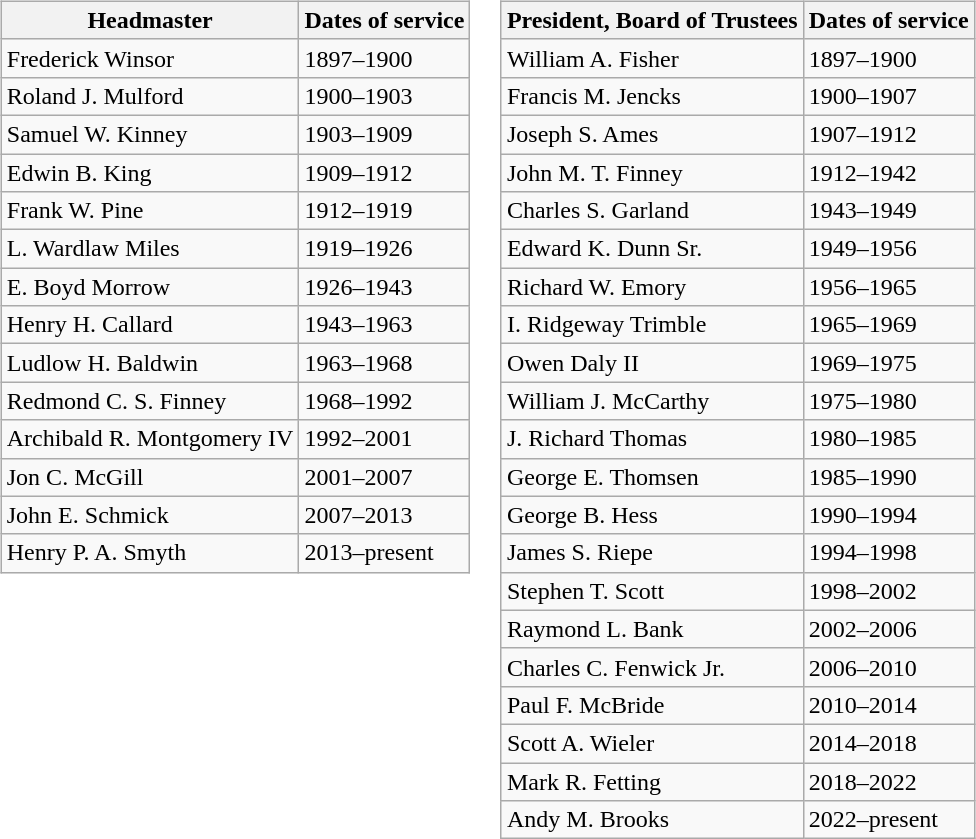<table border="0" valign="top">
<tr>
<td valign="top"><br><table class="wikitable">
<tr>
<th>Headmaster</th>
<th>Dates of service</th>
</tr>
<tr>
<td>Frederick Winsor</td>
<td>1897–1900</td>
</tr>
<tr>
<td>Roland J. Mulford</td>
<td>1900–1903</td>
</tr>
<tr>
<td>Samuel W. Kinney</td>
<td>1903–1909</td>
</tr>
<tr>
<td>Edwin B. King</td>
<td>1909–1912</td>
</tr>
<tr>
<td>Frank W. Pine</td>
<td>1912–1919</td>
</tr>
<tr>
<td>L. Wardlaw Miles</td>
<td>1919–1926</td>
</tr>
<tr>
<td>E. Boyd Morrow</td>
<td>1926–1943</td>
</tr>
<tr>
<td>Henry H. Callard</td>
<td>1943–1963</td>
</tr>
<tr>
<td>Ludlow H. Baldwin</td>
<td>1963–1968</td>
</tr>
<tr>
<td>Redmond C. S. Finney</td>
<td>1968–1992</td>
</tr>
<tr>
<td>Archibald R. Montgomery IV</td>
<td>1992–2001</td>
</tr>
<tr>
<td>Jon C. McGill</td>
<td>2001–2007</td>
</tr>
<tr>
<td>John E. Schmick</td>
<td>2007–2013</td>
</tr>
<tr>
<td>Henry P. A. Smyth</td>
<td>2013–present</td>
</tr>
</table>
</td>
<td><br><table class="wikitable">
<tr>
<th>President, Board of Trustees</th>
<th>Dates of service</th>
</tr>
<tr>
<td>William A. Fisher</td>
<td>1897–1900</td>
</tr>
<tr>
<td>Francis M. Jencks</td>
<td>1900–1907</td>
</tr>
<tr>
<td>Joseph S. Ames</td>
<td>1907–1912</td>
</tr>
<tr>
<td>John M. T. Finney</td>
<td>1912–1942</td>
</tr>
<tr>
<td>Charles S. Garland</td>
<td>1943–1949</td>
</tr>
<tr>
<td>Edward K. Dunn Sr.</td>
<td>1949–1956</td>
</tr>
<tr>
<td>Richard W. Emory</td>
<td>1956–1965</td>
</tr>
<tr>
<td>I. Ridgeway Trimble</td>
<td>1965–1969</td>
</tr>
<tr>
<td>Owen Daly II</td>
<td>1969–1975</td>
</tr>
<tr>
<td>William J. McCarthy</td>
<td>1975–1980</td>
</tr>
<tr>
<td>J. Richard Thomas</td>
<td>1980–1985</td>
</tr>
<tr>
<td>George E. Thomsen</td>
<td>1985–1990</td>
</tr>
<tr>
<td>George B. Hess</td>
<td>1990–1994</td>
</tr>
<tr>
<td>James S. Riepe</td>
<td>1994–1998</td>
</tr>
<tr>
<td>Stephen T. Scott</td>
<td>1998–2002</td>
</tr>
<tr>
<td>Raymond L. Bank</td>
<td>2002–2006</td>
</tr>
<tr>
<td>Charles C. Fenwick Jr.</td>
<td>2006–2010</td>
</tr>
<tr>
<td>Paul F. McBride</td>
<td>2010–2014</td>
</tr>
<tr>
<td>Scott A. Wieler</td>
<td>2014–2018</td>
</tr>
<tr>
<td>Mark R. Fetting</td>
<td>2018–2022</td>
</tr>
<tr>
<td>Andy M. Brooks</td>
<td>2022–present</td>
</tr>
</table>
</td>
</tr>
</table>
